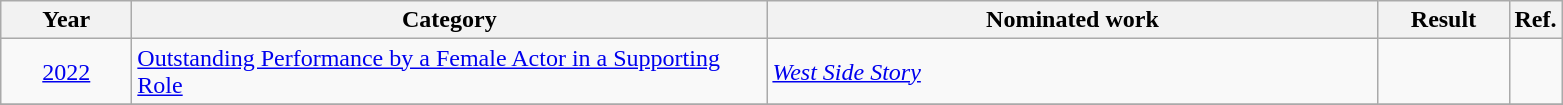<table class=wikitable>
<tr>
<th scope="col" style="width:5em;">Year</th>
<th scope="col" style="width:26em;">Category</th>
<th scope="col" style="width:25em;">Nominated work</th>
<th scope="col" style="width:5em;">Result</th>
<th>Ref.</th>
</tr>
<tr>
<td style="text-align:center;"><a href='#'>2022</a></td>
<td><a href='#'>Outstanding Performance by a Female Actor in a Supporting Role</a></td>
<td><em><a href='#'>West Side Story</a></em></td>
<td></td>
<td style="text-align:center;"></td>
</tr>
<tr>
</tr>
</table>
